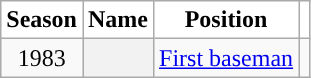<table class="wikitable sortable plainrowheaders" style="text-align:center">
<tr>
<th scope="col" style="background-color:#ffffff; border-top:#">Season</th>
<th scope="col" style="background-color:#ffffff; border-top:#">Name</th>
<th scope="col" style="background-color:#ffffff; border-top:#">Position</th>
<th scope="col" class="unsortable" style="background-color:#ffffff; border-top:#"></th>
</tr>
<tr>
<td>1983</td>
<th scope="row" style="text-align:center"></th>
<td><a href='#'>First baseman</a></td>
<td></td>
</tr>
</table>
